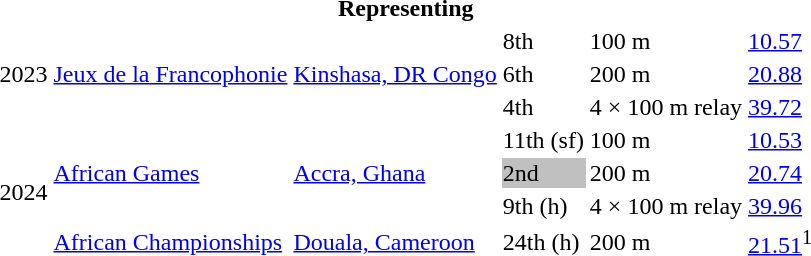<table>
<tr>
<th colspan="6">Representing </th>
</tr>
<tr>
<td rowspan=3>2023</td>
<td rowspan=3><a href='#'>Jeux de la Francophonie</a></td>
<td rowspan=3><a href='#'>Kinshasa, DR Congo</a></td>
<td>8th</td>
<td>100 m</td>
<td><a href='#'>10.57</a></td>
</tr>
<tr>
<td>6th</td>
<td>200 m</td>
<td><a href='#'>20.88</a></td>
</tr>
<tr>
<td>4th</td>
<td>4 × 100 m relay</td>
<td><a href='#'>39.72</a></td>
</tr>
<tr>
<td rowspan=4>2024</td>
<td rowspan=3><a href='#'>African  Games</a></td>
<td rowspan=3><a href='#'>Accra, Ghana</a></td>
<td>11th (sf)</td>
<td>100 m</td>
<td><a href='#'>10.53</a></td>
</tr>
<tr>
<td bgcolor=silver>2nd</td>
<td>200 m</td>
<td><a href='#'>20.74</a></td>
</tr>
<tr>
<td>9th (h)</td>
<td>4 × 100 m relay</td>
<td><a href='#'>39.96</a></td>
</tr>
<tr>
<td><a href='#'>African Championships</a></td>
<td><a href='#'>Douala, Cameroon</a></td>
<td>24th (h)</td>
<td>200 m</td>
<td><a href='#'>21.51</a><sup>1</sup></td>
</tr>
</table>
